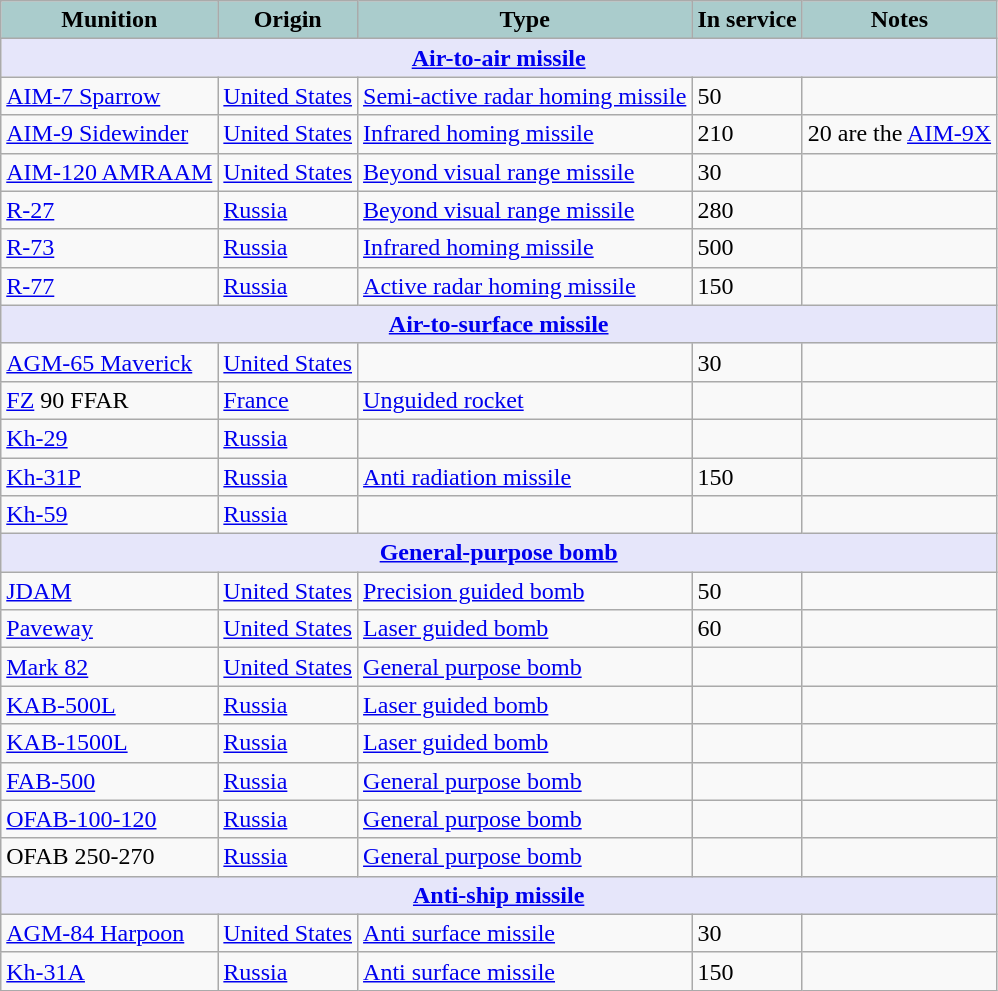<table class="wikitable">
<tr>
<th style="text-align:center; background:#acc;">Munition</th>
<th style="text-align: center; background:#acc;">Origin</th>
<th style="text-align:l center; background:#acc;">Type</th>
<th style="text-align:l center; background:#acc;">In service</th>
<th style="text-align: center; background:#acc;">Notes</th>
</tr>
<tr>
<th style="align: center; background: lavender;" colspan="7"><a href='#'>Air-to-air missile</a></th>
</tr>
<tr>
<td><a href='#'>AIM-7 Sparrow</a></td>
<td><a href='#'>United States</a></td>
<td><a href='#'>Semi-active radar homing missile</a></td>
<td>50</td>
<td></td>
</tr>
<tr>
<td><a href='#'>AIM-9 Sidewinder</a></td>
<td><a href='#'>United States</a></td>
<td><a href='#'>Infrared homing missile</a></td>
<td>210</td>
<td>20 are the <a href='#'>AIM-9X</a></td>
</tr>
<tr>
<td><a href='#'>AIM-120 AMRAAM</a></td>
<td><a href='#'>United States</a></td>
<td><a href='#'>Beyond visual range missile</a></td>
<td>30</td>
<td></td>
</tr>
<tr>
<td><a href='#'>R-27</a></td>
<td><a href='#'>Russia</a></td>
<td><a href='#'>Beyond visual range missile</a></td>
<td>280</td>
<td></td>
</tr>
<tr>
<td><a href='#'>R-73</a></td>
<td><a href='#'>Russia</a></td>
<td><a href='#'>Infrared homing missile</a></td>
<td>500</td>
<td></td>
</tr>
<tr>
<td><a href='#'>R-77</a></td>
<td><a href='#'>Russia</a></td>
<td><a href='#'>Active radar homing missile</a></td>
<td>150</td>
<td></td>
</tr>
<tr>
<th style="align: center; background: lavender;" colspan="7"><a href='#'>Air-to-surface missile</a></th>
</tr>
<tr>
<td><a href='#'>AGM-65 Maverick</a></td>
<td><a href='#'>United States</a></td>
<td></td>
<td>30</td>
<td></td>
</tr>
<tr>
<td><a href='#'>FZ</a> 90 FFAR</td>
<td><a href='#'>France</a></td>
<td><a href='#'>Unguided rocket</a></td>
<td></td>
<td></td>
</tr>
<tr>
<td><a href='#'>Kh-29</a></td>
<td><a href='#'>Russia</a></td>
<td></td>
<td></td>
<td></td>
</tr>
<tr>
<td><a href='#'>Kh-31P</a></td>
<td><a href='#'>Russia</a></td>
<td><a href='#'>Anti radiation missile</a></td>
<td>150</td>
<td></td>
</tr>
<tr>
<td><a href='#'>Kh-59</a></td>
<td><a href='#'>Russia</a></td>
<td></td>
<td></td>
<td></td>
</tr>
<tr>
<th style="align: center; background: lavender;" colspan="7"><a href='#'>General-purpose bomb</a></th>
</tr>
<tr>
<td><a href='#'>JDAM</a></td>
<td><a href='#'>United States</a></td>
<td><a href='#'>Precision guided bomb</a></td>
<td>50</td>
<td></td>
</tr>
<tr>
<td><a href='#'>Paveway</a></td>
<td><a href='#'>United States</a></td>
<td><a href='#'>Laser guided bomb</a></td>
<td>60</td>
<td></td>
</tr>
<tr>
<td><a href='#'>Mark 82</a></td>
<td><a href='#'>United States</a></td>
<td><a href='#'>General purpose bomb</a></td>
<td></td>
<td></td>
</tr>
<tr>
<td><a href='#'>KAB-500L</a></td>
<td><a href='#'>Russia</a></td>
<td><a href='#'>Laser guided bomb</a></td>
<td></td>
<td></td>
</tr>
<tr>
<td><a href='#'>KAB-1500L</a></td>
<td><a href='#'>Russia</a></td>
<td><a href='#'>Laser guided bomb</a></td>
<td></td>
<td></td>
</tr>
<tr>
<td><a href='#'>FAB-500</a></td>
<td><a href='#'>Russia</a></td>
<td><a href='#'>General purpose bomb</a></td>
<td></td>
<td></td>
</tr>
<tr>
<td><a href='#'>OFAB-100-120</a></td>
<td><a href='#'>Russia</a></td>
<td><a href='#'>General purpose bomb</a></td>
<td></td>
<td></td>
</tr>
<tr>
<td>OFAB 250-270</td>
<td><a href='#'>Russia</a></td>
<td><a href='#'>General purpose bomb</a></td>
<td></td>
<td></td>
</tr>
<tr>
<th style="align: center; background: lavender;" colspan="7"><a href='#'>Anti-ship missile</a></th>
</tr>
<tr>
<td><a href='#'>AGM-84 Harpoon</a></td>
<td><a href='#'>United States</a></td>
<td><a href='#'>Anti surface missile</a></td>
<td>30</td>
<td></td>
</tr>
<tr>
<td><a href='#'>Kh-31A</a></td>
<td><a href='#'>Russia</a></td>
<td><a href='#'>Anti surface missile</a></td>
<td>150</td>
<td></td>
</tr>
</table>
